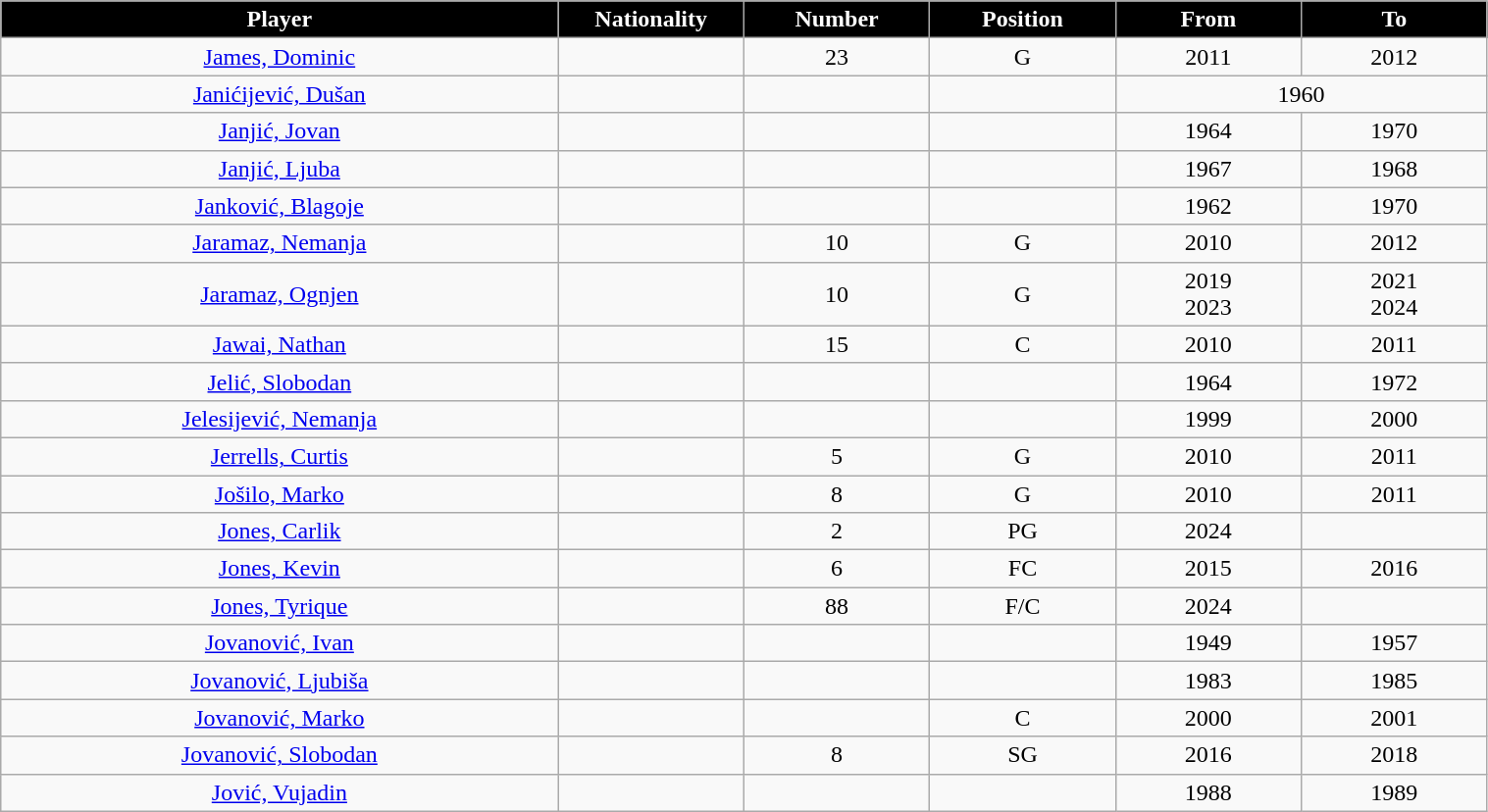<table class="wikitable" style="text-align:center" width="80%">
<tr>
<th style="background:black;color:white;" width="30%">Player</th>
<th style="background:black;color:white;" width="10%">Nationality</th>
<th style="background:black;color:white;" width="10%">Number</th>
<th style="background:black;color:white;" width="10%">Position</th>
<th style="background:black;color:white;" width="10%">From</th>
<th style="background:black;color:white;" width="10%">To</th>
</tr>
<tr>
<td><a href='#'>James, Dominic</a></td>
<td></td>
<td>23</td>
<td>G</td>
<td>2011</td>
<td>2012</td>
</tr>
<tr>
<td><a href='#'>Janićijević, Dušan</a></td>
<td></td>
<td></td>
<td></td>
<td colspan="2">1960</td>
</tr>
<tr>
<td><a href='#'>Janjić, Jovan</a></td>
<td></td>
<td></td>
<td></td>
<td>1964</td>
<td>1970</td>
</tr>
<tr>
<td><a href='#'>Janjić, Ljuba</a></td>
<td></td>
<td></td>
<td></td>
<td>1967</td>
<td>1968</td>
</tr>
<tr>
<td><a href='#'>Janković, Blagoje</a></td>
<td></td>
<td></td>
<td></td>
<td>1962</td>
<td>1970</td>
</tr>
<tr>
<td><a href='#'>Jaramaz, Nemanja</a></td>
<td></td>
<td>10</td>
<td>G</td>
<td>2010</td>
<td>2012</td>
</tr>
<tr>
<td><a href='#'>Jaramaz, Ognjen</a></td>
<td></td>
<td>10</td>
<td>G</td>
<td>2019<br>2023</td>
<td>2021<br>2024</td>
</tr>
<tr>
<td><a href='#'>Jawai, Nathan</a></td>
<td></td>
<td>15</td>
<td>C</td>
<td>2010</td>
<td>2011</td>
</tr>
<tr>
<td><a href='#'>Jelić, Slobodan</a></td>
<td></td>
<td></td>
<td></td>
<td>1964</td>
<td>1972</td>
</tr>
<tr>
<td><a href='#'>Jelesijević, Nemanja</a></td>
<td></td>
<td></td>
<td></td>
<td>1999</td>
<td>2000</td>
</tr>
<tr>
<td><a href='#'>Jerrells, Curtis</a></td>
<td></td>
<td>5</td>
<td>G</td>
<td>2010</td>
<td>2011</td>
</tr>
<tr>
<td><a href='#'>Jošilo, Marko</a></td>
<td></td>
<td>8</td>
<td>G</td>
<td>2010</td>
<td>2011</td>
</tr>
<tr>
<td><a href='#'>Jones, Carlik</a></td>
<td></td>
<td>2</td>
<td>PG</td>
<td>2024</td>
<td></td>
</tr>
<tr>
<td><a href='#'>Jones, Kevin</a></td>
<td></td>
<td>6</td>
<td>FC</td>
<td>2015</td>
<td>2016</td>
</tr>
<tr>
<td><a href='#'>Jones, Tyrique</a></td>
<td></td>
<td>88</td>
<td>F/C</td>
<td>2024</td>
<td></td>
</tr>
<tr>
<td><a href='#'>Jovanović, Ivan</a></td>
<td></td>
<td></td>
<td></td>
<td>1949</td>
<td>1957</td>
</tr>
<tr>
<td><a href='#'>Jovanović, Ljubiša</a></td>
<td></td>
<td></td>
<td></td>
<td>1983</td>
<td>1985</td>
</tr>
<tr>
<td><a href='#'>Jovanović, Marko</a></td>
<td></td>
<td></td>
<td>C</td>
<td>2000</td>
<td>2001</td>
</tr>
<tr>
<td><a href='#'>Jovanović, Slobodan</a></td>
<td></td>
<td>8</td>
<td>SG</td>
<td>2016</td>
<td>2018</td>
</tr>
<tr>
<td><a href='#'>Jović, Vujadin</a></td>
<td></td>
<td></td>
<td></td>
<td>1988</td>
<td>1989</td>
</tr>
</table>
